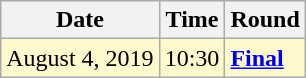<table class="wikitable">
<tr>
<th>Date</th>
<th>Time</th>
<th>Round</th>
</tr>
<tr style=background:lemonchiffon>
<td>August 4, 2019</td>
<td>10:30</td>
<td><strong><a href='#'>Final</a></strong></td>
</tr>
</table>
